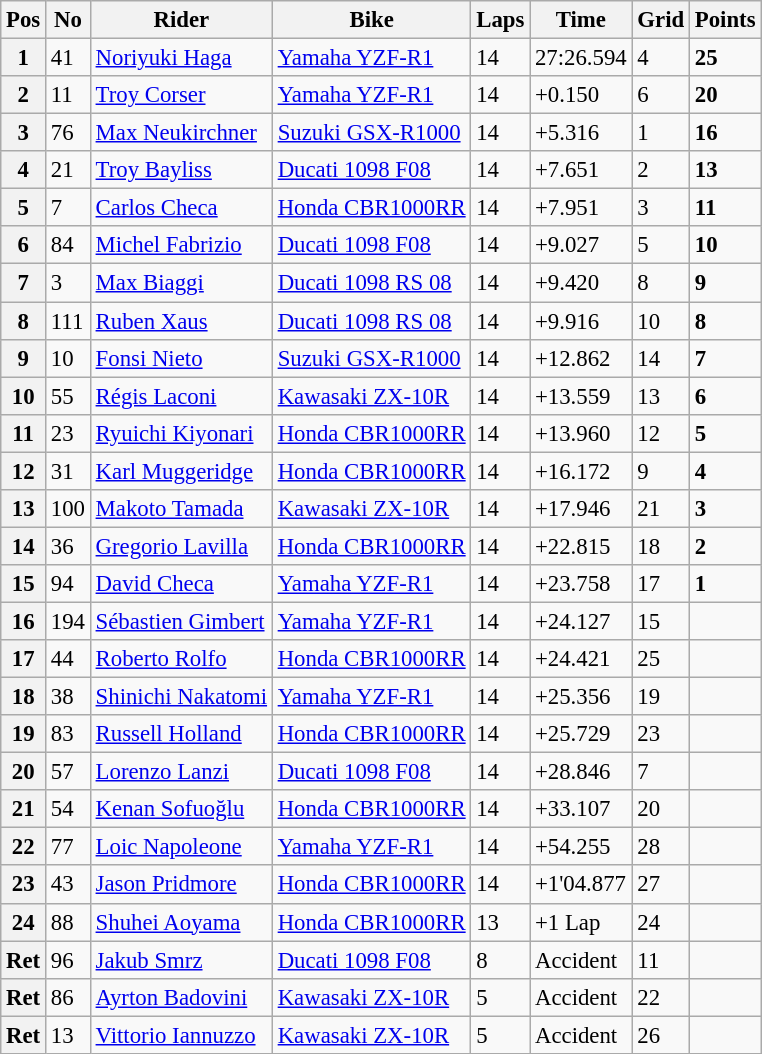<table class="wikitable" style="font-size: 95%;">
<tr>
<th>Pos</th>
<th>No</th>
<th>Rider</th>
<th>Bike</th>
<th>Laps</th>
<th>Time</th>
<th>Grid</th>
<th>Points</th>
</tr>
<tr>
<th>1</th>
<td>41</td>
<td> <a href='#'>Noriyuki Haga</a></td>
<td><a href='#'>Yamaha YZF-R1</a></td>
<td>14</td>
<td>27:26.594</td>
<td>4</td>
<td><strong>25</strong></td>
</tr>
<tr>
<th>2</th>
<td>11</td>
<td> <a href='#'>Troy Corser</a></td>
<td><a href='#'>Yamaha YZF-R1</a></td>
<td>14</td>
<td>+0.150</td>
<td>6</td>
<td><strong>20</strong></td>
</tr>
<tr>
<th>3</th>
<td>76</td>
<td> <a href='#'>Max Neukirchner</a></td>
<td><a href='#'>Suzuki GSX-R1000</a></td>
<td>14</td>
<td>+5.316</td>
<td>1</td>
<td><strong>16</strong></td>
</tr>
<tr>
<th>4</th>
<td>21</td>
<td> <a href='#'>Troy Bayliss</a></td>
<td><a href='#'>Ducati 1098 F08</a></td>
<td>14</td>
<td>+7.651</td>
<td>2</td>
<td><strong>13</strong></td>
</tr>
<tr>
<th>5</th>
<td>7</td>
<td> <a href='#'>Carlos Checa</a></td>
<td><a href='#'>Honda CBR1000RR</a></td>
<td>14</td>
<td>+7.951</td>
<td>3</td>
<td><strong>11</strong></td>
</tr>
<tr>
<th>6</th>
<td>84</td>
<td> <a href='#'>Michel Fabrizio</a></td>
<td><a href='#'>Ducati 1098 F08</a></td>
<td>14</td>
<td>+9.027</td>
<td>5</td>
<td><strong>10</strong></td>
</tr>
<tr>
<th>7</th>
<td>3</td>
<td> <a href='#'>Max Biaggi</a></td>
<td><a href='#'>Ducati 1098 RS 08</a></td>
<td>14</td>
<td>+9.420</td>
<td>8</td>
<td><strong>9</strong></td>
</tr>
<tr>
<th>8</th>
<td>111</td>
<td> <a href='#'>Ruben Xaus</a></td>
<td><a href='#'>Ducati 1098 RS 08</a></td>
<td>14</td>
<td>+9.916</td>
<td>10</td>
<td><strong>8</strong></td>
</tr>
<tr>
<th>9</th>
<td>10</td>
<td> <a href='#'>Fonsi Nieto</a></td>
<td><a href='#'>Suzuki GSX-R1000</a></td>
<td>14</td>
<td>+12.862</td>
<td>14</td>
<td><strong>7</strong></td>
</tr>
<tr>
<th>10</th>
<td>55</td>
<td> <a href='#'>Régis Laconi</a></td>
<td><a href='#'>Kawasaki ZX-10R</a></td>
<td>14</td>
<td>+13.559</td>
<td>13</td>
<td><strong>6</strong></td>
</tr>
<tr>
<th>11</th>
<td>23</td>
<td> <a href='#'>Ryuichi Kiyonari</a></td>
<td><a href='#'>Honda CBR1000RR</a></td>
<td>14</td>
<td>+13.960</td>
<td>12</td>
<td><strong>5</strong></td>
</tr>
<tr>
<th>12</th>
<td>31</td>
<td> <a href='#'>Karl Muggeridge</a></td>
<td><a href='#'>Honda CBR1000RR</a></td>
<td>14</td>
<td>+16.172</td>
<td>9</td>
<td><strong>4</strong></td>
</tr>
<tr>
<th>13</th>
<td>100</td>
<td> <a href='#'>Makoto Tamada</a></td>
<td><a href='#'>Kawasaki ZX-10R</a></td>
<td>14</td>
<td>+17.946</td>
<td>21</td>
<td><strong>3</strong></td>
</tr>
<tr>
<th>14</th>
<td>36</td>
<td> <a href='#'>Gregorio Lavilla</a></td>
<td><a href='#'>Honda CBR1000RR</a></td>
<td>14</td>
<td>+22.815</td>
<td>18</td>
<td><strong>2</strong></td>
</tr>
<tr>
<th>15</th>
<td>94</td>
<td> <a href='#'>David Checa</a></td>
<td><a href='#'>Yamaha YZF-R1</a></td>
<td>14</td>
<td>+23.758</td>
<td>17</td>
<td><strong>1</strong></td>
</tr>
<tr>
<th>16</th>
<td>194</td>
<td> <a href='#'>Sébastien Gimbert</a></td>
<td><a href='#'>Yamaha YZF-R1</a></td>
<td>14</td>
<td>+24.127</td>
<td>15</td>
<td></td>
</tr>
<tr>
<th>17</th>
<td>44</td>
<td> <a href='#'>Roberto Rolfo</a></td>
<td><a href='#'>Honda CBR1000RR</a></td>
<td>14</td>
<td>+24.421</td>
<td>25</td>
<td></td>
</tr>
<tr>
<th>18</th>
<td>38</td>
<td> <a href='#'>Shinichi Nakatomi</a></td>
<td><a href='#'>Yamaha YZF-R1</a></td>
<td>14</td>
<td>+25.356</td>
<td>19</td>
<td></td>
</tr>
<tr>
<th>19</th>
<td>83</td>
<td> <a href='#'>Russell Holland</a></td>
<td><a href='#'>Honda CBR1000RR</a></td>
<td>14</td>
<td>+25.729</td>
<td>23</td>
<td></td>
</tr>
<tr>
<th>20</th>
<td>57</td>
<td> <a href='#'>Lorenzo Lanzi</a></td>
<td><a href='#'>Ducati 1098 F08</a></td>
<td>14</td>
<td>+28.846</td>
<td>7</td>
<td></td>
</tr>
<tr>
<th>21</th>
<td>54</td>
<td> <a href='#'>Kenan Sofuoğlu</a></td>
<td><a href='#'>Honda CBR1000RR</a></td>
<td>14</td>
<td>+33.107</td>
<td>20</td>
<td></td>
</tr>
<tr>
<th>22</th>
<td>77</td>
<td> <a href='#'>Loic Napoleone</a></td>
<td><a href='#'>Yamaha YZF-R1</a></td>
<td>14</td>
<td>+54.255</td>
<td>28</td>
<td></td>
</tr>
<tr>
<th>23</th>
<td>43</td>
<td> <a href='#'>Jason Pridmore</a></td>
<td><a href='#'>Honda CBR1000RR</a></td>
<td>14</td>
<td>+1'04.877</td>
<td>27</td>
<td></td>
</tr>
<tr>
<th>24</th>
<td>88</td>
<td> <a href='#'>Shuhei Aoyama</a></td>
<td><a href='#'>Honda CBR1000RR</a></td>
<td>13</td>
<td>+1 Lap</td>
<td>24</td>
<td></td>
</tr>
<tr>
<th>Ret</th>
<td>96</td>
<td> <a href='#'>Jakub Smrz</a></td>
<td><a href='#'>Ducati 1098 F08</a></td>
<td>8</td>
<td>Accident</td>
<td>11</td>
<td></td>
</tr>
<tr>
<th>Ret</th>
<td>86</td>
<td> <a href='#'>Ayrton Badovini</a></td>
<td><a href='#'>Kawasaki ZX-10R</a></td>
<td>5</td>
<td>Accident</td>
<td>22</td>
<td></td>
</tr>
<tr>
<th>Ret</th>
<td>13</td>
<td> <a href='#'>Vittorio Iannuzzo</a></td>
<td><a href='#'>Kawasaki ZX-10R</a></td>
<td>5</td>
<td>Accident</td>
<td>26</td>
<td></td>
</tr>
</table>
